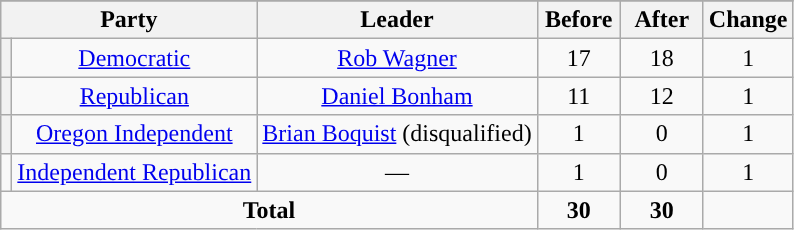<table class="wikitable" style="text-align:center;">
<tr>
</tr>
<tr>
<th colspan="2">Party</th>
<th>Leader</th>
<th style="width:3em">Before</th>
<th style="width:3em">After</th>
<th style="width:3em">Change</th>
</tr>
<tr>
<th style="background-color:"></th>
<td><a href='#'>Democratic</a></td>
<td><a href='#'>Rob Wagner</a></td>
<td>17</td>
<td>18</td>
<td> 1</td>
</tr>
<tr>
<th style="background-color:"></th>
<td><a href='#'>Republican</a></td>
<td><a href='#'>Daniel Bonham</a></td>
<td>11</td>
<td>12</td>
<td> 1</td>
</tr>
<tr>
<th style="background-color:"></th>
<td><a href='#'>Oregon Independent</a></td>
<td><a href='#'>Brian Boquist</a> (disqualified)</td>
<td>1</td>
<td>0</td>
<td> 1</td>
</tr>
<tr>
<td style="background-color:"></td>
<td><a href='#'>Independent Republican</a></td>
<td>—</td>
<td>1</td>
<td>0</td>
<td> 1</td>
</tr>
<tr>
<td colspan="3"><strong>Total</strong></td>
<td><strong>30</strong></td>
<td><strong>30</strong></td>
<td></td>
</tr>
</table>
